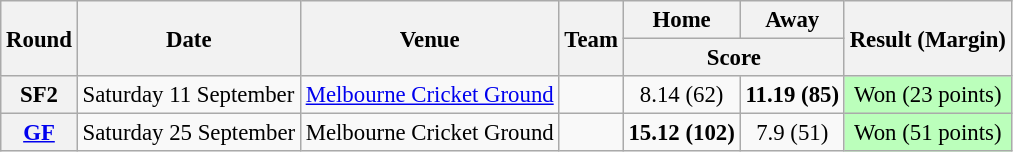<table class="wikitable" style="font-size: 95%;">
<tr>
<th rowspan=2>Round</th>
<th rowspan=2>Date</th>
<th rowspan=2>Venue</th>
<th rowspan=2>Team</th>
<th>Home</th>
<th>Away</th>
<th rowspan=2>Result (Margin)</th>
</tr>
<tr>
<th colspan=2>Score</th>
</tr>
<tr>
<th align=center>SF2</th>
<td>Saturday 11 September</td>
<td><a href='#'>Melbourne Cricket Ground</a></td>
<td> </td>
<td align=center>8.14 (62)</td>
<td align=center><strong>11.19 (85)</strong></td>
<td align=center bgcolor="#bbffbb">Won (23 points)</td>
</tr>
<tr>
<th align=center><a href='#'>GF</a></th>
<td>Saturday 25 September</td>
<td>Melbourne Cricket Ground</td>
<td> </td>
<td align=center><strong>15.12 (102)</strong></td>
<td align=center>7.9 (51)</td>
<td align=center bgcolor="#bbffbb">Won (51 points)</td>
</tr>
</table>
